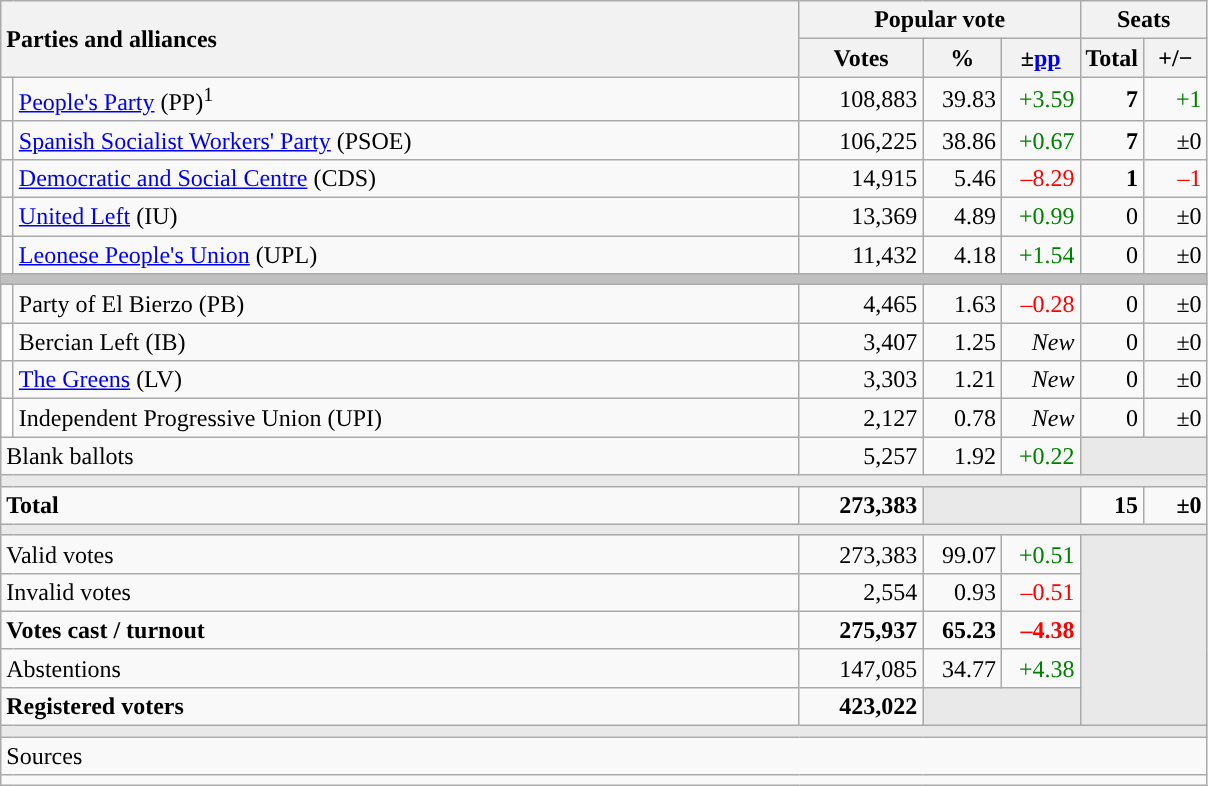<table class="wikitable" style="text-align:right;">
<tr>
<th style="text-align:left;" rowspan="2" colspan="2" width="525">Parties and alliances</th>
<th colspan="3">Popular vote</th>
<th colspan="2">Seats</th>
</tr>
<tr>
<th width="75">Votes</th>
<th width="45">%</th>
<th width="45">±<a href='#'>pp</a></th>
<th width="35">Total</th>
<th width="35">+/−</th>
</tr>
<tr>
<td width="1" style="color:inherit;background:"></td>
<td align="left"><a href='#'>People's Party</a> (PP)<sup>1</sup></td>
<td>108,883</td>
<td>39.83</td>
<td style="color:green;">+3.59</td>
<td><strong>7</strong></td>
<td style="color:green;">+1</td>
</tr>
<tr>
<td style="color:inherit;background:"></td>
<td align="left"><a href='#'>Spanish Socialist Workers' Party</a> (PSOE)</td>
<td>106,225</td>
<td>38.86</td>
<td style="color:green;">+0.67</td>
<td><strong>7</strong></td>
<td>±0</td>
</tr>
<tr>
<td style="color:inherit;background:"></td>
<td align="left"><a href='#'>Democratic and Social Centre</a> (CDS)</td>
<td>14,915</td>
<td>5.46</td>
<td style="color:red;">–8.29</td>
<td><strong>1</strong></td>
<td style="color:red;">–1</td>
</tr>
<tr>
<td style="color:inherit;background:"></td>
<td align="left"><a href='#'>United Left</a> (IU)</td>
<td>13,369</td>
<td>4.89</td>
<td style="color:green;">+0.99</td>
<td>0</td>
<td>±0</td>
</tr>
<tr>
<td style="color:inherit;background:"></td>
<td align="left"><a href='#'>Leonese People's Union</a> (UPL)</td>
<td>11,432</td>
<td>4.18</td>
<td style="color:green;">+1.54</td>
<td>0</td>
<td>±0</td>
</tr>
<tr>
<td colspan="7" bgcolor="#C0C0C0"></td>
</tr>
<tr>
<td style="color:inherit;background:"></td>
<td align="left">Party of El Bierzo (PB)</td>
<td>4,465</td>
<td>1.63</td>
<td style="color:red;">–0.28</td>
<td>0</td>
<td>±0</td>
</tr>
<tr>
<td bgcolor="white"></td>
<td align="left">Bercian Left (IB)</td>
<td>3,407</td>
<td>1.25</td>
<td><em>New</em></td>
<td>0</td>
<td>±0</td>
</tr>
<tr>
<td style="color:inherit;background:"></td>
<td align="left"><a href='#'>The Greens</a> (LV)</td>
<td>3,303</td>
<td>1.21</td>
<td><em>New</em></td>
<td>0</td>
<td>±0</td>
</tr>
<tr>
<td bgcolor="white"></td>
<td align="left">Independent Progressive Union (UPI)</td>
<td>2,127</td>
<td>0.78</td>
<td><em>New</em></td>
<td>0</td>
<td>±0</td>
</tr>
<tr>
<td align="left" colspan="2">Blank ballots</td>
<td>5,257</td>
<td>1.92</td>
<td style="color:green;">+0.22</td>
<td bgcolor="#E9E9E9" colspan="2"></td>
</tr>
<tr>
<td colspan="7" bgcolor="#E9E9E9"></td>
</tr>
<tr style="font-weight:bold;">
<td align="left" colspan="2">Total</td>
<td>273,383</td>
<td bgcolor="#E9E9E9" colspan="2"></td>
<td>15</td>
<td>±0</td>
</tr>
<tr>
<td colspan="7" bgcolor="#E9E9E9"></td>
</tr>
<tr>
<td align="left" colspan="2">Valid votes</td>
<td>273,383</td>
<td>99.07</td>
<td style="color:green;">+0.51</td>
<td bgcolor="#E9E9E9" colspan="2" rowspan="5"></td>
</tr>
<tr>
<td align="left" colspan="2">Invalid votes</td>
<td>2,554</td>
<td>0.93</td>
<td style="color:red;">–0.51</td>
</tr>
<tr style="font-weight:bold;">
<td align="left" colspan="2">Votes cast / turnout</td>
<td>275,937</td>
<td>65.23</td>
<td style="color:red;">–4.38</td>
</tr>
<tr>
<td align="left" colspan="2">Abstentions</td>
<td>147,085</td>
<td>34.77</td>
<td style="color:green;">+4.38</td>
</tr>
<tr style="font-weight:bold;">
<td align="left" colspan="2">Registered voters</td>
<td>423,022</td>
<td bgcolor="#E9E9E9" colspan="2"></td>
</tr>
<tr>
<td colspan="7" bgcolor="#E9E9E9"></td>
</tr>
<tr>
<td align="left" colspan="7">Sources</td>
</tr>
<tr>
<td colspan="7" style="text-align:left; max-width:790px;"></td>
</tr>
</table>
